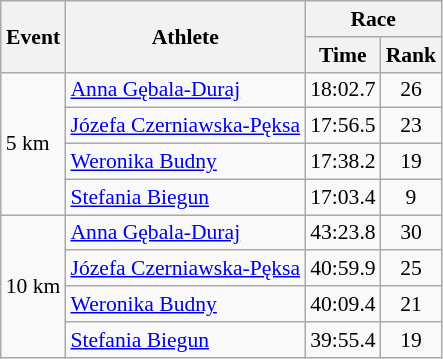<table class="wikitable" border="1" style="font-size:90%">
<tr>
<th rowspan=2>Event</th>
<th rowspan=2>Athlete</th>
<th colspan=2>Race</th>
</tr>
<tr>
<th>Time</th>
<th>Rank</th>
</tr>
<tr>
<td rowspan=4>5 km</td>
<td><a href='#'>Anna Gębala-Duraj</a></td>
<td align=center>18:02.7</td>
<td align=center>26</td>
</tr>
<tr>
<td><a href='#'>Józefa Czerniawska-Pęksa</a></td>
<td align=center>17:56.5</td>
<td align=center>23</td>
</tr>
<tr>
<td><a href='#'>Weronika Budny</a></td>
<td align=center>17:38.2</td>
<td align=center>19</td>
</tr>
<tr>
<td><a href='#'>Stefania Biegun</a></td>
<td align=center>17:03.4</td>
<td align=center>9</td>
</tr>
<tr>
<td rowspan=4>10 km</td>
<td><a href='#'>Anna Gębala-Duraj</a></td>
<td align=center>43:23.8</td>
<td align=center>30</td>
</tr>
<tr>
<td><a href='#'>Józefa Czerniawska-Pęksa</a></td>
<td align=center>40:59.9</td>
<td align=center>25</td>
</tr>
<tr>
<td><a href='#'>Weronika Budny</a></td>
<td align=center>40:09.4</td>
<td align=center>21</td>
</tr>
<tr>
<td><a href='#'>Stefania Biegun</a></td>
<td align=center>39:55.4</td>
<td align=center>19</td>
</tr>
</table>
